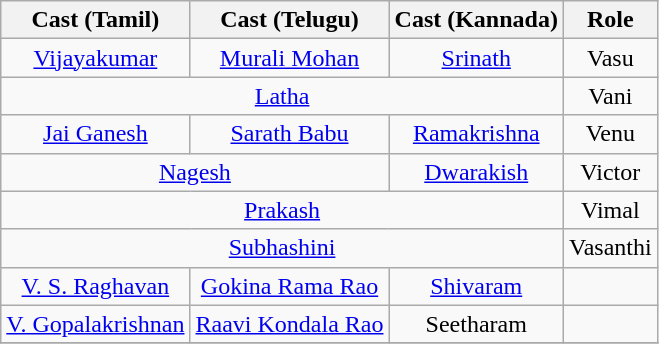<table class="wikitable">
<tr>
<th>Cast (Tamil)</th>
<th>Cast (Telugu)</th>
<th>Cast (Kannada)</th>
<th>Role</th>
</tr>
<tr>
<td style="text-align:center;"><a href='#'>Vijayakumar</a></td>
<td style="text-align:center;"><a href='#'>Murali Mohan</a></td>
<td style="text-align:center;"><a href='#'>Srinath</a></td>
<td style="text-align:center;">Vasu</td>
</tr>
<tr>
<td colspan="3" style="text-align:center;"><a href='#'>Latha</a></td>
<td style="text-align:center;">Vani</td>
</tr>
<tr>
<td style="text-align:center;"><a href='#'>Jai Ganesh</a></td>
<td style="text-align:center;"><a href='#'>Sarath Babu</a></td>
<td style="text-align:center;"><a href='#'>Ramakrishna</a></td>
<td style="text-align:center;">Venu</td>
</tr>
<tr>
<td colspan="2" style="text-align:center;"><a href='#'>Nagesh</a></td>
<td style="text-align:center;"><a href='#'>Dwarakish</a></td>
<td style="text-align:center;">Victor</td>
</tr>
<tr>
<td colspan="3" style="text-align:center;"><a href='#'>Prakash</a></td>
<td style="text-align:center;">Vimal</td>
</tr>
<tr>
<td colspan="3" style="text-align:center;"><a href='#'>Subhashini</a></td>
<td>Vasanthi</td>
</tr>
<tr>
<td style="text-align:center;"><a href='#'>V. S. Raghavan</a></td>
<td style="text-align:center;"><a href='#'>Gokina Rama Rao</a></td>
<td style="text-align:center;"><a href='#'>Shivaram</a></td>
<td></td>
</tr>
<tr>
<td style="text-align:center;"><a href='#'>V. Gopalakrishnan</a></td>
<td style="text-align:center;"><a href='#'>Raavi Kondala Rao</a></td>
<td style="text-align:center;">Seetharam</td>
<td></td>
</tr>
<tr>
</tr>
</table>
